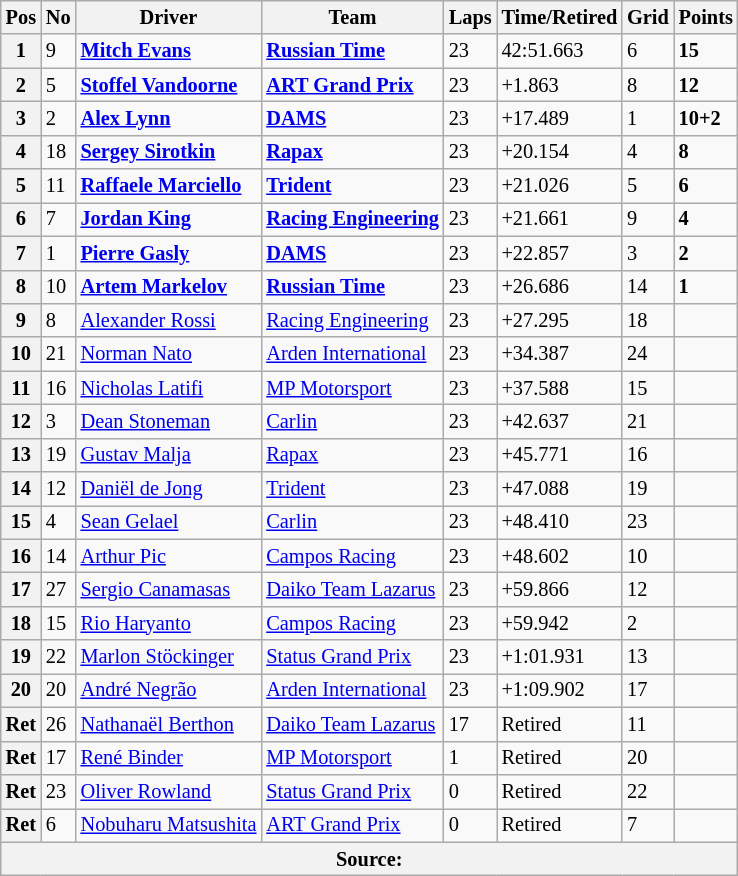<table class="wikitable" style="font-size:85%">
<tr>
<th>Pos</th>
<th>No</th>
<th>Driver</th>
<th>Team</th>
<th>Laps</th>
<th>Time/Retired</th>
<th>Grid</th>
<th>Points</th>
</tr>
<tr>
<th>1</th>
<td>9</td>
<td> <strong><a href='#'>Mitch Evans</a></strong></td>
<td><strong><a href='#'>Russian Time</a></strong></td>
<td>23</td>
<td>42:51.663</td>
<td>6</td>
<td><strong>15</strong></td>
</tr>
<tr>
<th>2</th>
<td>5</td>
<td> <strong><a href='#'>Stoffel Vandoorne</a></strong></td>
<td><strong><a href='#'>ART Grand Prix</a></strong></td>
<td>23</td>
<td>+1.863</td>
<td>8</td>
<td><strong>12</strong></td>
</tr>
<tr>
<th>3</th>
<td>2</td>
<td> <strong><a href='#'>Alex Lynn</a></strong></td>
<td><strong><a href='#'>DAMS</a></strong></td>
<td>23</td>
<td>+17.489</td>
<td>1</td>
<td><strong>10+2</strong></td>
</tr>
<tr>
<th>4</th>
<td>18</td>
<td> <strong><a href='#'>Sergey Sirotkin</a></strong></td>
<td><strong><a href='#'>Rapax</a></strong></td>
<td>23</td>
<td>+20.154</td>
<td>4</td>
<td><strong>8</strong></td>
</tr>
<tr>
<th>5</th>
<td>11</td>
<td> <strong><a href='#'>Raffaele Marciello</a></strong></td>
<td><strong><a href='#'>Trident</a></strong></td>
<td>23</td>
<td>+21.026</td>
<td>5</td>
<td><strong>6</strong></td>
</tr>
<tr>
<th>6</th>
<td>7</td>
<td> <strong><a href='#'>Jordan King</a></strong></td>
<td><strong><a href='#'>Racing Engineering</a></strong></td>
<td>23</td>
<td>+21.661</td>
<td>9</td>
<td><strong>4</strong></td>
</tr>
<tr>
<th>7</th>
<td>1</td>
<td> <strong><a href='#'>Pierre Gasly</a></strong></td>
<td><strong><a href='#'>DAMS</a></strong></td>
<td>23</td>
<td>+22.857</td>
<td>3</td>
<td><strong>2</strong></td>
</tr>
<tr>
<th>8</th>
<td>10</td>
<td> <strong><a href='#'>Artem Markelov</a></strong></td>
<td><strong><a href='#'>Russian Time</a></strong></td>
<td>23</td>
<td>+26.686</td>
<td>14</td>
<td><strong>1</strong></td>
</tr>
<tr>
<th>9</th>
<td>8</td>
<td> <a href='#'>Alexander Rossi</a></td>
<td><a href='#'>Racing Engineering</a></td>
<td>23</td>
<td>+27.295</td>
<td>18</td>
<td></td>
</tr>
<tr>
<th>10</th>
<td>21</td>
<td> <a href='#'>Norman Nato</a></td>
<td><a href='#'>Arden International</a></td>
<td>23</td>
<td>+34.387</td>
<td>24</td>
<td></td>
</tr>
<tr>
<th>11</th>
<td>16</td>
<td> <a href='#'>Nicholas Latifi</a></td>
<td><a href='#'>MP Motorsport</a></td>
<td>23</td>
<td>+37.588</td>
<td>15</td>
<td></td>
</tr>
<tr>
<th>12</th>
<td>3</td>
<td> <a href='#'>Dean Stoneman</a></td>
<td><a href='#'>Carlin</a></td>
<td>23</td>
<td>+42.637</td>
<td>21</td>
<td></td>
</tr>
<tr>
<th>13</th>
<td>19</td>
<td> <a href='#'>Gustav Malja</a></td>
<td><a href='#'>Rapax</a></td>
<td>23</td>
<td>+45.771</td>
<td>16</td>
<td></td>
</tr>
<tr>
<th>14</th>
<td>12</td>
<td> <a href='#'>Daniël de Jong</a></td>
<td><a href='#'>Trident</a></td>
<td>23</td>
<td>+47.088</td>
<td>19</td>
<td></td>
</tr>
<tr>
<th>15</th>
<td>4</td>
<td> <a href='#'>Sean Gelael</a></td>
<td><a href='#'>Carlin</a></td>
<td>23</td>
<td>+48.410</td>
<td>23</td>
<td></td>
</tr>
<tr>
<th>16</th>
<td>14</td>
<td> <a href='#'>Arthur Pic</a></td>
<td><a href='#'>Campos Racing</a></td>
<td>23</td>
<td>+48.602</td>
<td>10</td>
<td></td>
</tr>
<tr>
<th>17</th>
<td>27</td>
<td> <a href='#'>Sergio Canamasas</a></td>
<td><a href='#'>Daiko Team Lazarus</a></td>
<td>23</td>
<td>+59.866</td>
<td>12</td>
<td></td>
</tr>
<tr>
<th>18</th>
<td>15</td>
<td> <a href='#'>Rio Haryanto</a></td>
<td><a href='#'>Campos Racing</a></td>
<td>23</td>
<td>+59.942</td>
<td>2</td>
<td></td>
</tr>
<tr>
<th>19</th>
<td>22</td>
<td> <a href='#'>Marlon Stöckinger</a></td>
<td><a href='#'>Status Grand Prix</a></td>
<td>23</td>
<td>+1:01.931</td>
<td>13</td>
<td></td>
</tr>
<tr>
<th>20</th>
<td>20</td>
<td> <a href='#'>André Negrão</a></td>
<td><a href='#'>Arden International</a></td>
<td>23</td>
<td>+1:09.902</td>
<td>17</td>
<td></td>
</tr>
<tr>
<th>Ret</th>
<td>26</td>
<td> <a href='#'>Nathanaël Berthon</a></td>
<td><a href='#'>Daiko Team Lazarus</a></td>
<td>17</td>
<td>Retired</td>
<td>11</td>
<td></td>
</tr>
<tr>
<th>Ret</th>
<td>17</td>
<td> <a href='#'>René Binder</a></td>
<td><a href='#'>MP Motorsport</a></td>
<td>1</td>
<td>Retired</td>
<td>20</td>
<td></td>
</tr>
<tr>
<th>Ret</th>
<td>23</td>
<td> <a href='#'>Oliver Rowland</a></td>
<td><a href='#'>Status Grand Prix</a></td>
<td>0</td>
<td>Retired</td>
<td>22</td>
<td></td>
</tr>
<tr>
<th>Ret</th>
<td>6</td>
<td> <a href='#'>Nobuharu Matsushita</a></td>
<td><a href='#'>ART Grand Prix</a></td>
<td>0</td>
<td>Retired</td>
<td>7</td>
<td></td>
</tr>
<tr>
<th colspan="8">Source:</th>
</tr>
</table>
